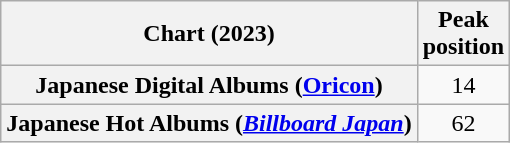<table class="wikitable sortable plainrowheaders" style="text-align:center">
<tr>
<th scope="col">Chart (2023)</th>
<th scope="col">Peak<br>position</th>
</tr>
<tr>
<th scope="row">Japanese Digital Albums (<a href='#'>Oricon</a>)</th>
<td>14</td>
</tr>
<tr>
<th scope="row">Japanese Hot Albums (<em><a href='#'>Billboard Japan</a></em>)</th>
<td>62</td>
</tr>
</table>
